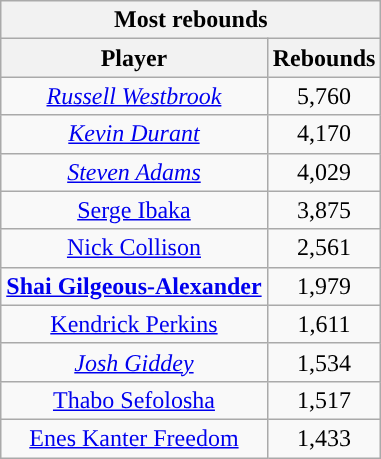<table class="wikitable sortable" style="text-align:center">
<tr>
<th colspan="2" style="text-align:center; ">Most rebounds</th>
</tr>
<tr>
<th style="text-align:center; ">Player</th>
<th style="text-align:center; ">Rebounds</th>
</tr>
<tr>
<td><em><a href='#'>Russell Westbrook</a></em></td>
<td>5,760</td>
</tr>
<tr>
<td><em><a href='#'>Kevin Durant</a></em></td>
<td>4,170</td>
</tr>
<tr>
<td><em><a href='#'>Steven Adams</a></em></td>
<td>4,029</td>
</tr>
<tr>
<td><a href='#'>Serge Ibaka</a></td>
<td>3,875</td>
</tr>
<tr>
<td><a href='#'>Nick Collison</a></td>
<td>2,561</td>
</tr>
<tr>
<td><strong><a href='#'>Shai Gilgeous-Alexander</a></strong></td>
<td>1,979</td>
</tr>
<tr>
<td><a href='#'>Kendrick Perkins</a></td>
<td>1,611</td>
</tr>
<tr>
<td><em><a href='#'>Josh Giddey</a></em></td>
<td>1,534</td>
</tr>
<tr>
<td><a href='#'>Thabo Sefolosha</a></td>
<td>1,517</td>
</tr>
<tr>
<td><a href='#'>Enes Kanter Freedom</a></td>
<td>1,433</td>
</tr>
</table>
